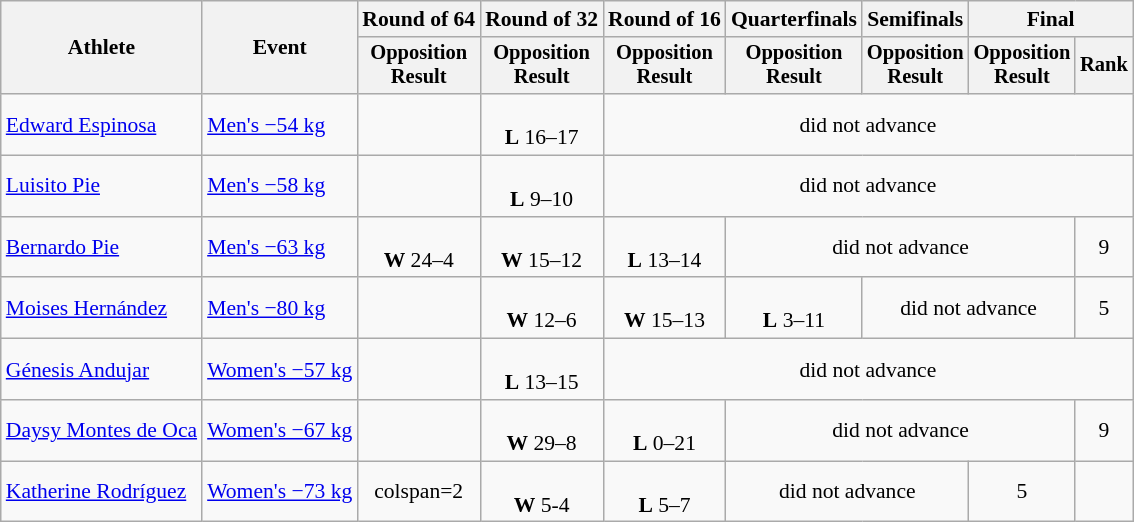<table class="wikitable" style="font-size:90%">
<tr>
<th rowspan="2">Athlete</th>
<th rowspan="2">Event</th>
<th>Round of 64</th>
<th>Round of 32</th>
<th>Round of 16</th>
<th>Quarterfinals</th>
<th>Semifinals</th>
<th colspan=2>Final</th>
</tr>
<tr style="font-size:95%">
<th>Opposition<br>Result</th>
<th>Opposition<br>Result</th>
<th>Opposition<br>Result</th>
<th>Opposition<br>Result</th>
<th>Opposition<br>Result</th>
<th>Opposition<br>Result</th>
<th>Rank</th>
</tr>
<tr align=center>
<td align=left><a href='#'>Edward Espinosa</a></td>
<td align=left><a href='#'>Men's −54 kg</a></td>
<td></td>
<td><br><strong>L</strong> 16–17</td>
<td colspan=5>did not advance</td>
</tr>
<tr align=center>
<td align=left><a href='#'>Luisito Pie</a></td>
<td align=left><a href='#'>Men's −58 kg</a></td>
<td></td>
<td><br><strong>L</strong> 9–10</td>
<td colspan=5>did not advance</td>
</tr>
<tr align=center>
<td align=left><a href='#'>Bernardo Pie</a></td>
<td align=left><a href='#'>Men's −63 kg</a></td>
<td><br><strong>W</strong> 24–4</td>
<td><br><strong>W</strong> 15–12</td>
<td><br><strong>L</strong> 13–14</td>
<td colspan=3>did not advance</td>
<td>9</td>
</tr>
<tr align=center>
<td align=left><a href='#'>Moises Hernández</a></td>
<td align=left><a href='#'>Men's −80 kg</a></td>
<td></td>
<td><br><strong>W</strong> 12–6</td>
<td><br><strong>W</strong> 15–13</td>
<td><br><strong>L</strong> 3–11</td>
<td colspan=2>did not advance</td>
<td>5</td>
</tr>
<tr align=center>
<td align=left><a href='#'>Génesis Andujar</a></td>
<td align=left><a href='#'>Women's −57 kg</a></td>
<td></td>
<td><br><strong>L</strong> 13–15</td>
<td colspan=5>did not advance</td>
</tr>
<tr align=center>
<td align=left><a href='#'>Daysy Montes de Oca</a></td>
<td align=left><a href='#'>Women's −67 kg</a></td>
<td></td>
<td><br><strong>W</strong> 29–8</td>
<td><br><strong>L</strong> 0–21</td>
<td colspan=3>did not advance</td>
<td>9</td>
</tr>
<tr align=center>
<td align=left><a href='#'>Katherine Rodríguez</a></td>
<td align=left><a href='#'>Women's −73 kg</a></td>
<td>colspan=2</td>
<td><br><strong>W</strong> 5-4</td>
<td><br><strong>L</strong> 5–7</td>
<td colspan=2>did not advance</td>
<td>5</td>
</tr>
</table>
